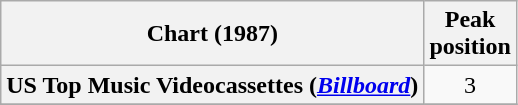<table class="wikitable plainrowheaders" style="text-align:center;">
<tr>
<th scope="col">Chart (1987)</th>
<th scope="col">Peak<br>position</th>
</tr>
<tr>
<th scope="row">US Top Music Videocassettes (<em><a href='#'>Billboard</a></em>)</th>
<td>3</td>
</tr>
<tr>
</tr>
</table>
